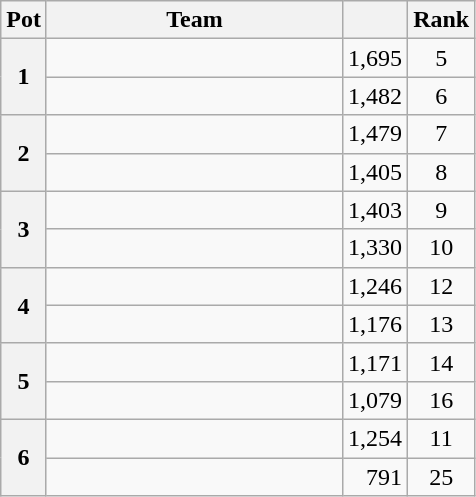<table class="wikitable" style="text-align:center">
<tr>
<th>Pot</th>
<th width="190">Team</th>
<th></th>
<th>Rank</th>
</tr>
<tr>
<th rowspan="2">1</th>
<td style="text-align:left"></td>
<td style="text-align:right">1,695</td>
<td>5</td>
</tr>
<tr>
<td style="text-align:left"></td>
<td style="text-align:right">1,482</td>
<td>6</td>
</tr>
<tr>
<th rowspan="2">2</th>
<td style="text-align:left"></td>
<td style="text-align:right">1,479</td>
<td>7</td>
</tr>
<tr>
<td style="text-align:left"></td>
<td style="text-align:right">1,405</td>
<td>8</td>
</tr>
<tr>
<th rowspan="2">3</th>
<td style="text-align:left"></td>
<td style="text-align:right">1,403</td>
<td>9</td>
</tr>
<tr>
<td style="text-align:left"></td>
<td style="text-align:right">1,330</td>
<td>10</td>
</tr>
<tr>
<th rowspan="2">4</th>
<td style="text-align:left"></td>
<td style="text-align:right">1,246</td>
<td>12</td>
</tr>
<tr>
<td style="text-align:left"></td>
<td style="text-align:right">1,176</td>
<td>13</td>
</tr>
<tr>
<th rowspan="2">5</th>
<td style="text-align:left"></td>
<td style="text-align:right">1,171</td>
<td>14</td>
</tr>
<tr>
<td style="text-align:left"></td>
<td style="text-align:right">1,079</td>
<td>16</td>
</tr>
<tr>
<th rowspan="2">6</th>
<td style="text-align:left"></td>
<td style="text-align:right">1,254</td>
<td>11</td>
</tr>
<tr>
<td style="text-align:left"></td>
<td style="text-align:right">791</td>
<td>25</td>
</tr>
</table>
